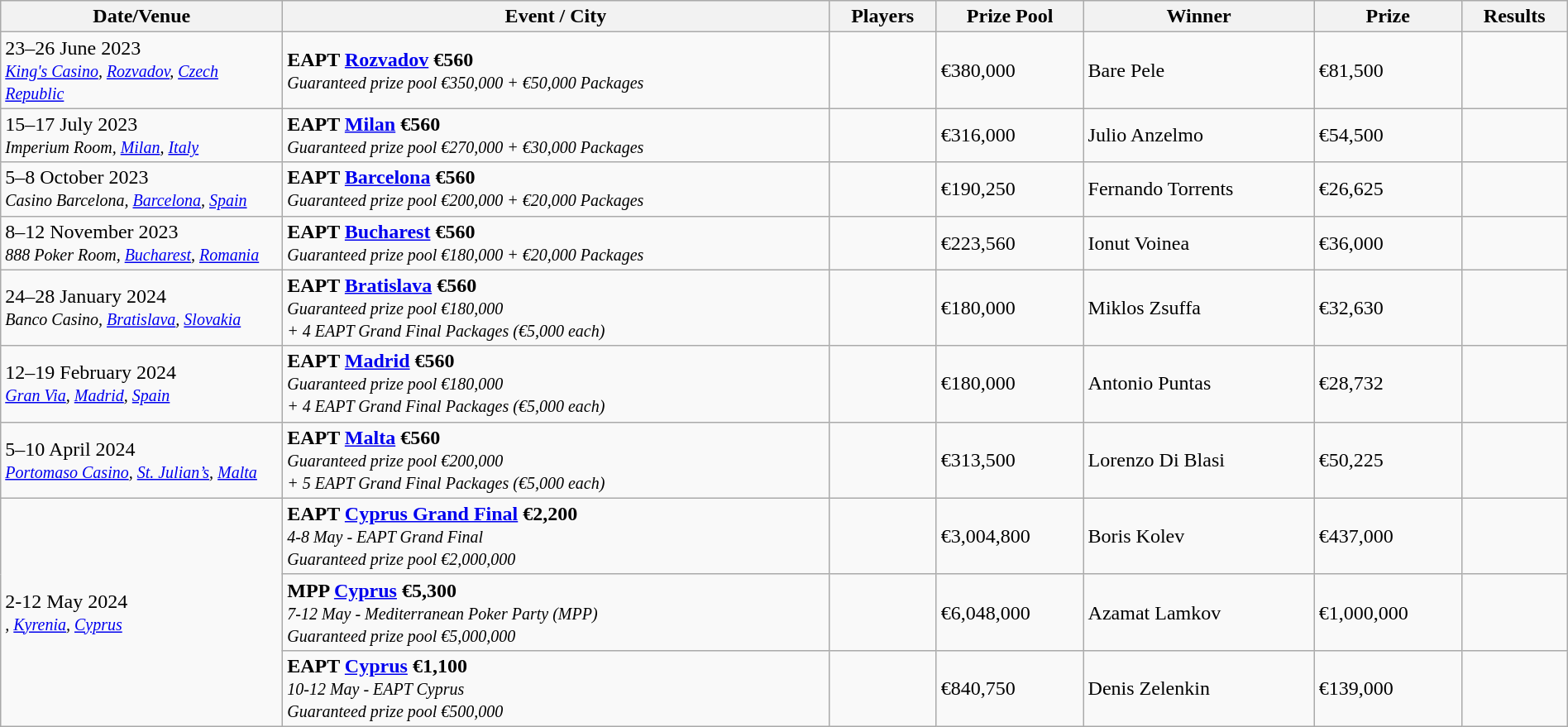<table class="wikitable" width="100%">
<tr>
<th width="18%">Date/Venue</th>
<th !width="16%">Event / City</th>
<th !width="11%">Players</th>
<th !width="12%">Prize Pool</th>
<th !width="18%">Winner</th>
<th !width="12%">Prize</th>
<th !width="11%">Results</th>
</tr>
<tr>
<td>23–26 June 2023<br><small><em><a href='#'>King's Casino</a>, <a href='#'>Rozvadov</a>, <a href='#'>Czech Republic</a></em></small></td>
<td> <strong>EAPT <a href='#'>Rozvadov</a> €560</strong><br><small><em>Guaranteed prize pool €350,000 + €50,000 Packages</em></small></td>
<td></td>
<td>€380,000</td>
<td> Bare Pele</td>
<td>€81,500</td>
<td></td>
</tr>
<tr>
<td>15–17 July 2023<br><small><em>Imperium Room, <a href='#'>Milan</a>, <a href='#'>Italy</a></em></small></td>
<td> <strong>EAPT <a href='#'>Milan</a> €560</strong><br><small><em>Guaranteed prize pool €270,000 + €30,000 Packages</em></small></td>
<td></td>
<td>€316,000</td>
<td> Julio Anzelmo</td>
<td>€54,500</td>
<td></td>
</tr>
<tr>
<td>5–8 October 2023<br><small><em>Casino Barcelona, <a href='#'>Barcelona</a>, <a href='#'>Spain</a></em></small></td>
<td> <strong>EAPT <a href='#'>Barcelona</a> €560</strong><br><small><em>Guaranteed prize pool €200,000 + €20,000 Packages</em></small></td>
<td></td>
<td>€190,250</td>
<td> Fernando Torrents</td>
<td>€26,625</td>
<td></td>
</tr>
<tr>
<td>8–12 November 2023<br><small><em>888 Poker Room, <a href='#'>Bucharest</a>, <a href='#'>Romania</a></em></small></td>
<td> <strong>EAPT <a href='#'>Bucharest</a> €560</strong><br><small><em>Guaranteed prize pool €180,000 + €20,000 Packages</em></small></td>
<td></td>
<td>€223,560</td>
<td> Ionut Voinea</td>
<td>€36,000</td>
<td></td>
</tr>
<tr>
<td>24–28 January 2024<br><small><em>Banco Casino, <a href='#'>Bratislava</a>, <a href='#'>Slovakia</a></em></small></td>
<td> <strong>EAPT <a href='#'>Bratislava</a> €560</strong><br><small><em>Guaranteed prize pool €180,000<br>+ 4 EAPT Grand Final Packages (€5,000 each)</em></small></td>
<td></td>
<td>€180,000</td>
<td> Miklos Zsuffa</td>
<td>€32,630</td>
<td></td>
</tr>
<tr>
<td>12–19 February 2024<br><small><em><a href='#'>Gran Via</a>, <a href='#'>Madrid</a>, <a href='#'>Spain</a></em></small></td>
<td> <strong>EAPT <a href='#'>Madrid</a> €560</strong><br><small><em>Guaranteed prize pool €180,000<br>+ 4 EAPT Grand Final Packages (€5,000 each)</em></small></td>
<td></td>
<td>€180,000</td>
<td> Antonio Puntas</td>
<td>€28,732</td>
<td></td>
</tr>
<tr>
<td>5–10 April 2024<br><small><em><a href='#'>Portomaso Casino</a>, <a href='#'>St. Julian’s</a>, <a href='#'>Malta</a></em></small></td>
<td> <strong>EAPT <a href='#'>Malta</a> €560</strong><br><small><em>Guaranteed prize pool €200,000<br>+ 5 EAPT Grand Final Packages (€5,000 each)</em></small></td>
<td></td>
<td>€313,500</td>
<td> Lorenzo Di Blasi</td>
<td>€50,225</td>
<td></td>
</tr>
<tr>
<td rowspan="3">2-12 May 2024<br><small><em>, <a href='#'>Kyrenia</a>, <a href='#'>Cyprus</a></em></small></td>
<td> <strong>EAPT <a href='#'>Cyprus Grand Final</a> €2,200</strong><br><small><em>4-8 May - EAPT Grand Final</em></small><br><small><em>Guaranteed prize pool €2,000,000</em></small></td>
<td></td>
<td>€3,004,800</td>
<td> Boris Kolev</td>
<td>€437,000</td>
<td></td>
</tr>
<tr>
<td> <strong>MPP <a href='#'>Cyprus</a> €5,300</strong><br><small><em>7-12 May - Mediterranean Poker Party (MPP)</em></small><br><small><em>Guaranteed prize pool €5,000,000</em></small></td>
<td></td>
<td>€6,048,000</td>
<td> Azamat Lamkov</td>
<td>€1,000,000</td>
<td></td>
</tr>
<tr>
<td> <strong>EAPT <a href='#'>Cyprus</a> €1,100</strong><br><small><em>10-12 May - EAPT Cyprus</em></small><br><small><em>Guaranteed prize pool €500,000</em></small></td>
<td></td>
<td>€840,750</td>
<td> Denis Zelenkin</td>
<td>€139,000</td>
<td></td>
</tr>
</table>
